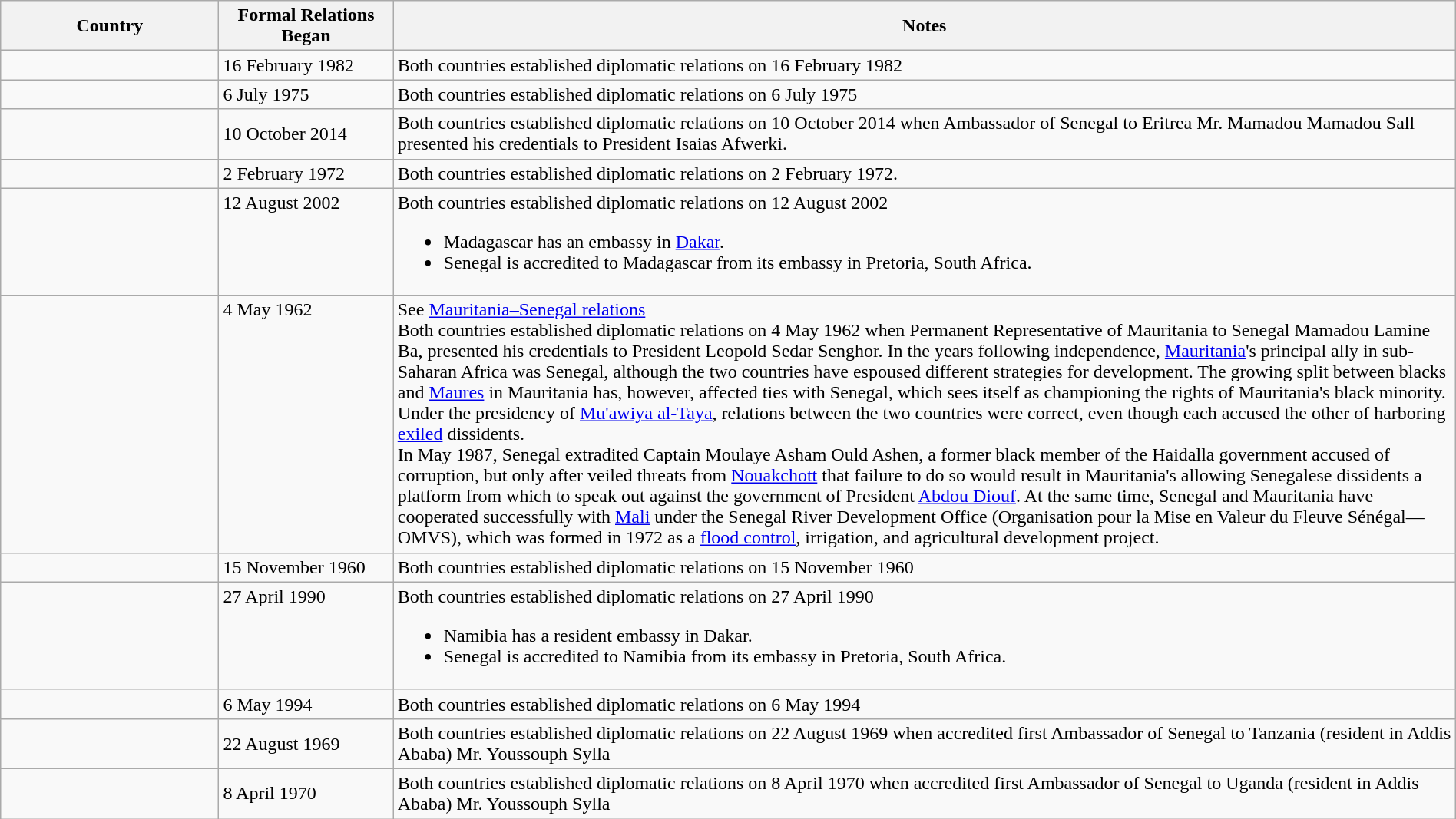<table class="wikitable sortable" style="width:100%; margin:auto;">
<tr>
<th style="width:15%;">Country</th>
<th style="width:12%;">Formal Relations Began</th>
<th>Notes</th>
</tr>
<tr>
<td></td>
<td>16 February 1982</td>
<td>Both countries established diplomatic relations on 16 February 1982</td>
</tr>
<tr>
<td></td>
<td>6 July 1975</td>
<td>Both countries established diplomatic relations on 6 July 1975</td>
</tr>
<tr>
<td></td>
<td>10 October 2014</td>
<td>Both countries established diplomatic relations on 10 October 2014 when Ambassador of Senegal to Eritrea Mr. Mamadou Mamadou Sall presented his credentials to President Isaias Afwerki.</td>
</tr>
<tr>
<td></td>
<td>2 February 1972</td>
<td>Both countries established diplomatic relations on 2 February 1972.</td>
</tr>
<tr valign="top">
<td></td>
<td>12 August 2002</td>
<td>Both countries established diplomatic relations on 12 August 2002<br><ul><li>Madagascar has an embassy in <a href='#'>Dakar</a>.</li><li>Senegal is accredited to Madagascar from its embassy in Pretoria, South Africa.</li></ul></td>
</tr>
<tr valign="top">
<td></td>
<td>4 May 1962</td>
<td>See <a href='#'>Mauritania–Senegal relations</a><br>Both countries established diplomatic relations on 4 May 1962 when Permanent Representative of Mauritania to Senegal Mamadou Lamine Ba, presented his credentials to President Leopold Sedar Senghor.
In the years following independence, <a href='#'>Mauritania</a>'s principal ally in sub-Saharan Africa was Senegal, although the two countries have espoused different strategies for development. The growing split between blacks and <a href='#'>Maures</a> in Mauritania has, however, affected ties with Senegal, which sees itself as championing the rights of Mauritania's black minority. Under the presidency of <a href='#'>Mu'awiya al-Taya</a>, relations between the two countries were correct, even though each accused the other of harboring <a href='#'>exiled</a> dissidents.<br>In May 1987, Senegal extradited Captain Moulaye Asham Ould Ashen, a former black member of the Haidalla government accused of corruption, but only after veiled threats from <a href='#'>Nouakchott</a> that failure to do so would result in Mauritania's allowing Senegalese dissidents a platform from which to speak out against the government of President <a href='#'>Abdou Diouf</a>. At the same time, Senegal and Mauritania have cooperated successfully with <a href='#'>Mali</a> under the Senegal River Development Office (Organisation pour la Mise en Valeur du Fleuve Sénégal—OMVS), which was formed in 1972 as a <a href='#'>flood control</a>, irrigation, and agricultural development project.</td>
</tr>
<tr>
<td></td>
<td>15 November 1960</td>
<td>Both countries established diplomatic relations on 15 November 1960</td>
</tr>
<tr valign="top">
<td></td>
<td>27 April 1990</td>
<td>Both countries established diplomatic relations on 27 April 1990<br><ul><li>Namibia has a resident embassy in Dakar.</li><li>Senegal is accredited to Namibia from its embassy in Pretoria, South Africa.</li></ul></td>
</tr>
<tr>
<td></td>
<td>6 May 1994</td>
<td>Both countries established diplomatic relations on 6 May 1994</td>
</tr>
<tr>
<td></td>
<td>22 August 1969</td>
<td>Both countries established diplomatic relations on 22 August 1969 when accredited first Ambassador of Senegal to Tanzania (resident in Addis Ababa) Mr. Youssouph Sylla</td>
</tr>
<tr>
<td></td>
<td>8 April 1970</td>
<td>Both countries established diplomatic relations on 8 April 1970 when accredited first Ambassador of Senegal to Uganda (resident in Addis Ababa) Mr. Youssouph Sylla</td>
</tr>
</table>
